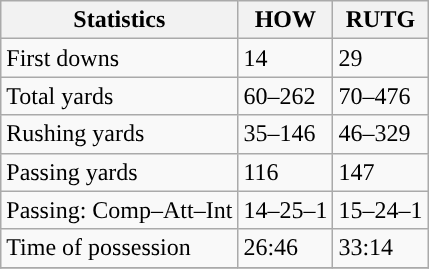<table class="wikitable" style="float: left;">
<tr>
<th>Statistics</th>
<th>HOW</th>
<th>RUTG</th>
</tr>
<tr>
<td>First downs</td>
<td>14</td>
<td>29</td>
</tr>
<tr>
<td>Total yards</td>
<td>60–262</td>
<td>70–476</td>
</tr>
<tr>
<td>Rushing yards</td>
<td>35–146</td>
<td>46–329</td>
</tr>
<tr>
<td>Passing yards</td>
<td>116</td>
<td>147</td>
</tr>
<tr>
<td>Passing: Comp–Att–Int</td>
<td>14–25–1</td>
<td>15–24–1</td>
</tr>
<tr>
<td>Time of possession</td>
<td>26:46</td>
<td>33:14</td>
</tr>
<tr>
</tr>
</table>
